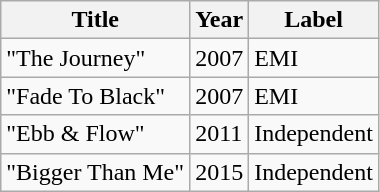<table class="wikitable">
<tr>
<th>Title</th>
<th>Year</th>
<th>Label</th>
</tr>
<tr>
<td>"The Journey"</td>
<td>2007</td>
<td>EMI</td>
</tr>
<tr>
<td>"Fade To Black"</td>
<td>2007</td>
<td>EMI</td>
</tr>
<tr>
<td>"Ebb & Flow"</td>
<td>2011</td>
<td>Independent</td>
</tr>
<tr>
<td>"Bigger Than Me"</td>
<td>2015</td>
<td>Independent</td>
</tr>
</table>
